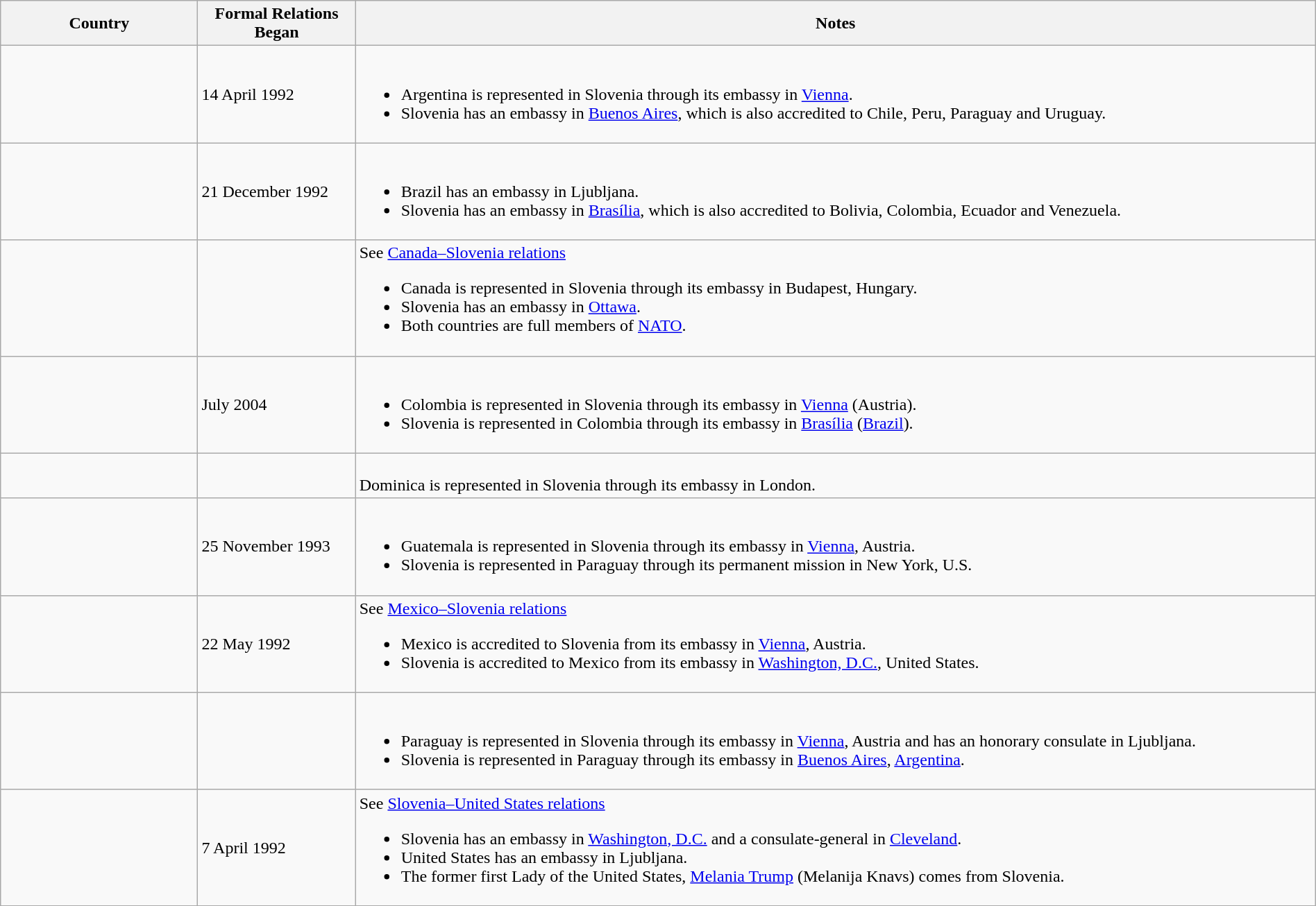<table class="wikitable sortable" border="1" style="width:100%; margin:auto;">
<tr>
<th width="15%">Country</th>
<th width="12%">Formal Relations Began</th>
<th>Notes</th>
</tr>
<tr -valign="top">
<td></td>
<td>14 April 1992</td>
<td><br><ul><li>Argentina is represented in Slovenia through its embassy in <a href='#'>Vienna</a>.</li><li>Slovenia has an embassy in <a href='#'>Buenos Aires</a>, which is also accredited to Chile, Peru, Paraguay and Uruguay.</li></ul></td>
</tr>
<tr -valign="top">
<td></td>
<td>21 December 1992</td>
<td><br><ul><li>Brazil has an embassy in Ljubljana.</li><li>Slovenia has an embassy in <a href='#'>Brasília</a>, which is also accredited to Bolivia, Colombia, Ecuador and Venezuela.</li></ul></td>
</tr>
<tr -valign="top">
<td></td>
<td></td>
<td>See <a href='#'>Canada–Slovenia relations</a><br><ul><li>Canada is represented in Slovenia through its embassy in Budapest, Hungary.</li><li>Slovenia has an embassy in <a href='#'>Ottawa</a>.</li><li>Both countries are full members of <a href='#'>NATO</a>.</li></ul></td>
</tr>
<tr -valign="top">
<td></td>
<td>July 2004</td>
<td><br><ul><li>Colombia is represented in Slovenia through its embassy in <a href='#'>Vienna</a> (Austria).</li><li>Slovenia is represented in Colombia through its embassy in <a href='#'>Brasília</a> (<a href='#'>Brazil</a>).</li></ul></td>
</tr>
<tr -valign="top">
<td></td>
<td></td>
<td><br>Dominica is represented in Slovenia through its embassy in London.</td>
</tr>
<tr -valign="top">
<td></td>
<td>25 November 1993</td>
<td><br><ul><li>Guatemala is represented in Slovenia through its embassy in <a href='#'>Vienna</a>, Austria.</li><li>Slovenia is represented in Paraguay through its permanent mission in New York, U.S.</li></ul></td>
</tr>
<tr -valign="top">
<td></td>
<td>22 May 1992</td>
<td>See <a href='#'>Mexico–Slovenia relations</a><br><ul><li>Mexico is accredited to Slovenia from its embassy in <a href='#'>Vienna</a>, Austria.</li><li>Slovenia is accredited to Mexico from its embassy in <a href='#'>Washington, D.C.</a>, United States.</li></ul></td>
</tr>
<tr -valign="top">
<td></td>
<td></td>
<td><br><ul><li>Paraguay is represented in Slovenia through its embassy in <a href='#'>Vienna</a>, Austria and has an honorary consulate in Ljubljana.</li><li>Slovenia is represented in Paraguay through its embassy in <a href='#'>Buenos Aires</a>, <a href='#'>Argentina</a>.</li></ul></td>
</tr>
<tr -valign="top">
<td></td>
<td>7 April 1992</td>
<td>See <a href='#'>Slovenia–United States relations</a><br><ul><li>Slovenia has an embassy in <a href='#'>Washington, D.C.</a> and a consulate-general in <a href='#'>Cleveland</a>.</li><li>United States has an embassy in Ljubljana.</li><li>The former first Lady of the United States, <a href='#'>Melania Trump</a> (Melanija Knavs) comes from Slovenia.</li></ul></td>
</tr>
</table>
